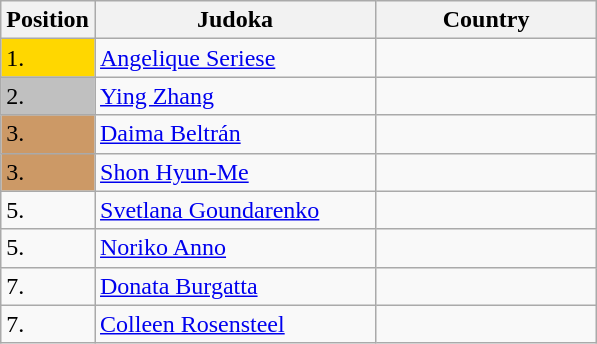<table class=wikitable>
<tr>
<th>Position</th>
<th width=180>Judoka</th>
<th width=140>Country</th>
</tr>
<tr>
<td bgcolor=gold>1.</td>
<td><a href='#'>Angelique Seriese</a></td>
<td></td>
</tr>
<tr>
<td bgcolor=silver>2.</td>
<td><a href='#'>Ying Zhang</a></td>
<td></td>
</tr>
<tr>
<td bgcolor=CC9966>3.</td>
<td><a href='#'>Daima Beltrán</a></td>
<td></td>
</tr>
<tr>
<td bgcolor=CC9966>3.</td>
<td><a href='#'>Shon Hyun-Me</a></td>
<td></td>
</tr>
<tr>
<td>5.</td>
<td><a href='#'>Svetlana Goundarenko</a></td>
<td></td>
</tr>
<tr>
<td>5.</td>
<td><a href='#'>Noriko Anno</a></td>
<td></td>
</tr>
<tr>
<td>7.</td>
<td><a href='#'>Donata Burgatta</a></td>
<td></td>
</tr>
<tr>
<td>7.</td>
<td><a href='#'>Colleen Rosensteel</a></td>
<td></td>
</tr>
</table>
